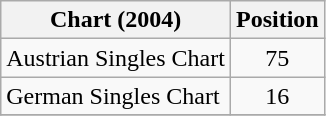<table class="wikitable sortable">
<tr>
<th>Chart (2004)</th>
<th>Position</th>
</tr>
<tr>
<td>Austrian Singles Chart</td>
<td align="center">75</td>
</tr>
<tr>
<td>German Singles Chart</td>
<td align="center">16</td>
</tr>
<tr>
</tr>
</table>
